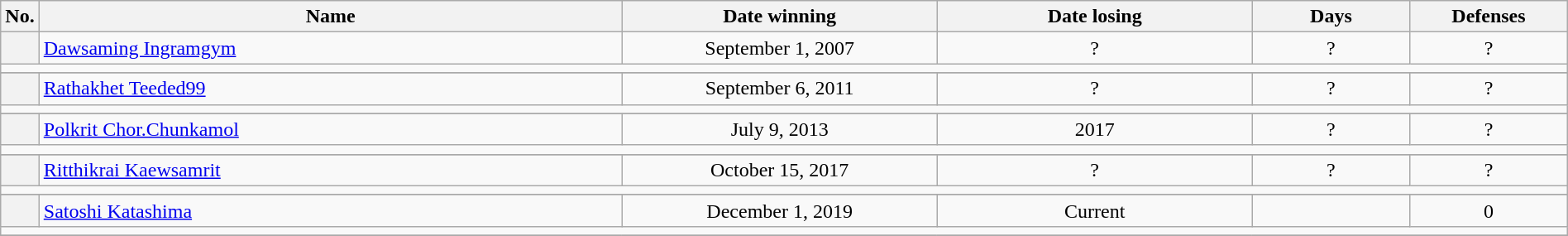<table class="wikitable" width=100%>
<tr>
<th style="width:1%;">No.</th>
<th style="width:37%;">Name</th>
<th style="width:20%;">Date winning</th>
<th style="width:20%;">Date losing</th>
<th data-sort-type="number" style="width:10%;">Days</th>
<th data-sort-type="number" style="width:10%;">Defenses</th>
</tr>
<tr align=center>
<th></th>
<td align=left> <a href='#'>Dawsaming Ingramgym</a></td>
<td>September 1, 2007</td>
<td>?</td>
<td>?</td>
<td>?</td>
</tr>
<tr>
<td colspan="6"></td>
</tr>
<tr>
</tr>
<tr align=center>
<th></th>
<td align=left> <a href='#'>Rathakhet Teeded99</a></td>
<td>September 6, 2011</td>
<td>?</td>
<td>?</td>
<td>?</td>
</tr>
<tr>
<td colspan="6"></td>
</tr>
<tr>
</tr>
<tr align=center>
<th></th>
<td align=left> <a href='#'>Polkrit Chor.Chunkamol</a></td>
<td>July 9, 2013</td>
<td>2017</td>
<td>?</td>
<td>?</td>
</tr>
<tr>
<td colspan="6"></td>
</tr>
<tr>
</tr>
<tr align=center>
<th></th>
<td align=left> <a href='#'>Ritthikrai Kaewsamrit</a></td>
<td>October 15, 2017</td>
<td>?</td>
<td>?</td>
<td>?</td>
</tr>
<tr>
<td colspan="6"></td>
</tr>
<tr>
</tr>
<tr align=center>
<th></th>
<td align=left> <a href='#'>Satoshi Katashima</a></td>
<td>December 1, 2019</td>
<td>Current</td>
<td></td>
<td>0</td>
</tr>
<tr>
<td colspan="6"></td>
</tr>
<tr>
</tr>
</table>
